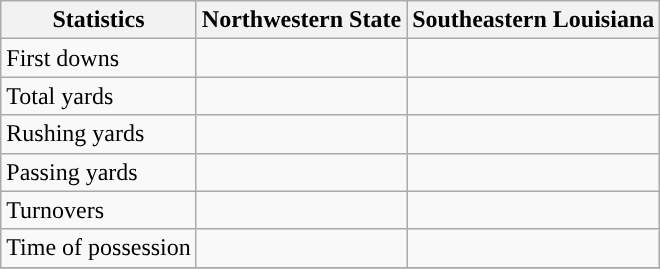<table class="wikitable">
<tr>
<th>Statistics</th>
<th>Northwestern State</th>
<th>Southeastern Louisiana</th>
</tr>
<tr>
<td>First downs</td>
<td> </td>
<td> </td>
</tr>
<tr>
<td>Total yards</td>
<td> </td>
<td> </td>
</tr>
<tr>
<td>Rushing yards</td>
<td> </td>
<td> </td>
</tr>
<tr>
<td>Passing yards</td>
<td> </td>
<td> </td>
</tr>
<tr>
<td>Turnovers</td>
<td> </td>
<td> </td>
</tr>
<tr>
<td>Time of possession</td>
<td> </td>
<td> </td>
</tr>
<tr>
</tr>
</table>
